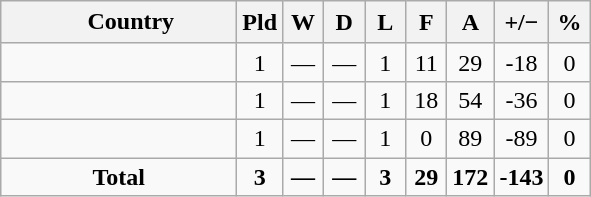<table class="wikitable" style="text-align:center">
<tr>
<th width="150">　Country</th>
<th width="20">Pld</th>
<th width="20">W</th>
<th width="20">D</th>
<th width="20">L</th>
<th width="20">F</th>
<th width="20">A</th>
<th width="25">+/−</th>
<th width="20">%</th>
</tr>
<tr>
<td align=left></td>
<td>1</td>
<td>—</td>
<td>—</td>
<td>1</td>
<td>11</td>
<td>29</td>
<td>-18</td>
<td>0</td>
</tr>
<tr>
<td align=left></td>
<td>1</td>
<td>—</td>
<td>—</td>
<td>1</td>
<td>18</td>
<td>54</td>
<td>-36</td>
<td>0</td>
</tr>
<tr>
<td align=left></td>
<td>1</td>
<td>—</td>
<td>—</td>
<td>1</td>
<td>0</td>
<td>89</td>
<td>-89</td>
<td>0</td>
</tr>
<tr>
<td><strong>Total</strong></td>
<td><strong>3</strong></td>
<td><strong>—</strong></td>
<td><strong>—</strong></td>
<td><strong>3</strong></td>
<td><strong>29</strong></td>
<td><strong>172</strong></td>
<td><strong>-143</strong></td>
<td><strong>0</strong></td>
</tr>
</table>
